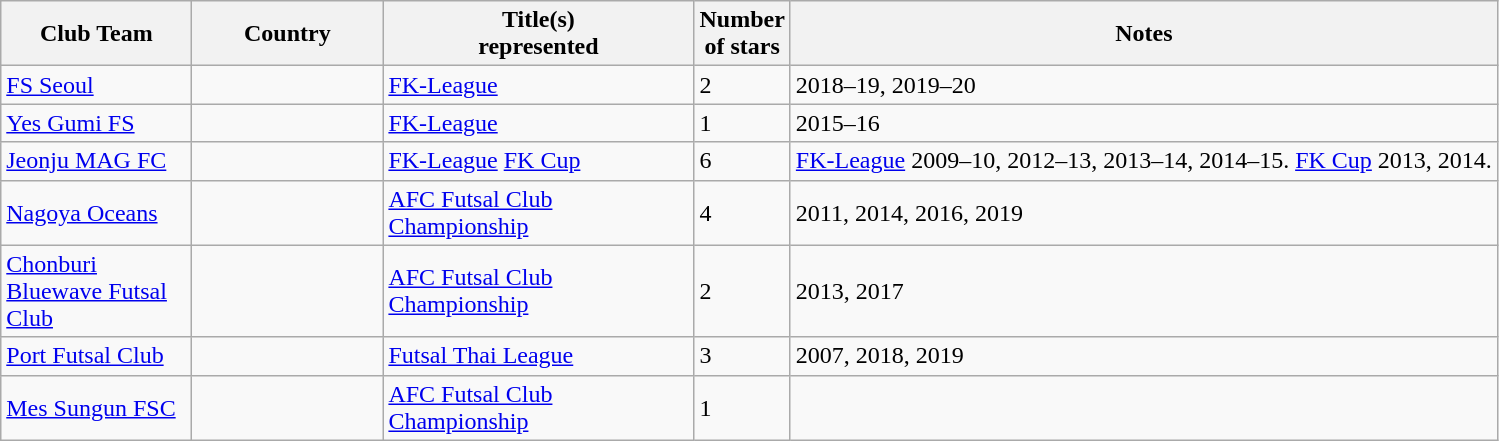<table class="wikitable sortable">
<tr>
<th width=120>Club Team</th>
<th width=120>Country</th>
<th width=200>Title(s)<br>represented</th>
<th>Number<br>of stars</th>
<th class="unsortable">Notes</th>
</tr>
<tr>
<td><a href='#'>FS Seoul</a></td>
<td></td>
<td><a href='#'>FK-League</a></td>
<td>2</td>
<td>2018–19, 2019–20</td>
</tr>
<tr>
<td><a href='#'>Yes Gumi FS</a></td>
<td></td>
<td><a href='#'>FK-League</a></td>
<td>1</td>
<td>2015–16</td>
</tr>
<tr>
<td><a href='#'>Jeonju MAG FC</a></td>
<td></td>
<td><a href='#'>FK-League</a> <a href='#'>FK Cup</a></td>
<td>6</td>
<td><a href='#'>FK-League</a> 2009–10, 2012–13, 2013–14, 2014–15. <a href='#'>FK Cup</a> 2013, 2014.</td>
</tr>
<tr>
<td><a href='#'>Nagoya Oceans</a></td>
<td></td>
<td><a href='#'>AFC Futsal Club Championship</a></td>
<td>4</td>
<td>2011, 2014, 2016, 2019</td>
</tr>
<tr>
<td><a href='#'>Chonburi Bluewave Futsal Club</a></td>
<td></td>
<td><a href='#'>AFC Futsal Club Championship</a></td>
<td>2</td>
<td>2013, 2017</td>
</tr>
<tr>
<td><a href='#'>Port Futsal Club</a></td>
<td></td>
<td><a href='#'>Futsal Thai League</a></td>
<td>3</td>
<td>2007, 2018, 2019</td>
</tr>
<tr>
<td><a href='#'>Mes Sungun FSC</a></td>
<td></td>
<td><a href='#'>AFC Futsal Club Championship</a></td>
<td>1</td>
<td></td>
</tr>
</table>
